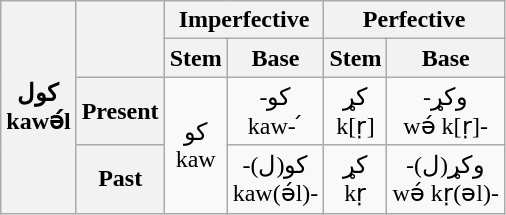<table class="wikitable" style="text-align: center">
<tr>
<th rowspan="4">کول<br>kawә́l</th>
<th rowspan="2"></th>
<th colspan="2">Imperfective</th>
<th colspan="2">Perfective</th>
</tr>
<tr>
<th>Stem</th>
<th>Base</th>
<th>Stem</th>
<th>Base</th>
</tr>
<tr>
<th>Present</th>
<td rowspan="2">کو<br>kaw</td>
<td>-کو<br>kaw- ́</td>
<td>کړ<br>k[ṛ]</td>
<td>-وکړ<br>wə́ k[ṛ]‑</td>
</tr>
<tr>
<th>Past</th>
<td>-(کو(ل<br>kaw(ə́l)-</td>
<td>کړ<br>kṛ</td>
<td>-(وکړ(ل<br>wə́ kṛ(əl)-</td>
</tr>
</table>
